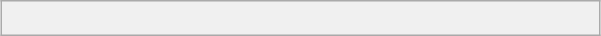<table tyle="border-style: dotted;" width="400" border="1" cellpadding="2" cellspacing="1" style="margin: 0 0 1em 1em; background: #f0f0f0; border: 1px #aaa solid; border-collapse: collapse; font-size: 95%;">
<tr ---->
<td align="center"><br></td>
</tr>
</table>
